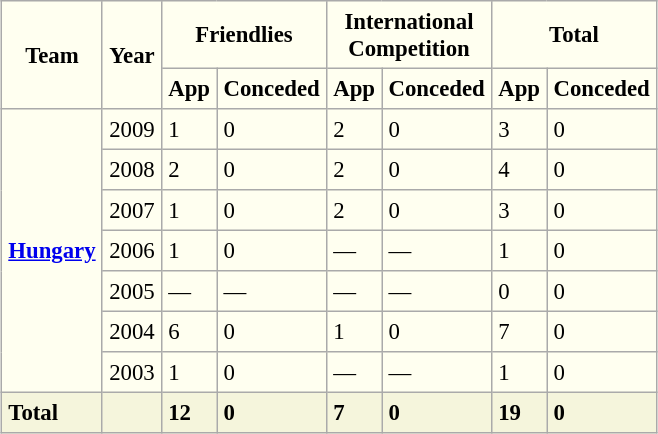<table border="1" cellpadding="4" cellspacing="2" style="margin:auto; background:ivory; font-size:95%; border:1px #aaa solid; border-collapse:collapse; clear:center;">
<tr>
<th rowspan="2">Team</th>
<th rowspan="2">Year</th>
<th colspan="2">Friendlies</th>
<th colspan="2">International<br>Competition</th>
<th colspan="2">Total</th>
</tr>
<tr>
<th>App</th>
<th>Conceded</th>
<th>App</th>
<th>Conceded</th>
<th>App</th>
<th>Conceded</th>
</tr>
<tr>
<td rowspan="7" style="text-align:center;"><strong><a href='#'>Hungary</a></strong></td>
<td>2009</td>
<td>1</td>
<td>0</td>
<td>2</td>
<td>0</td>
<td>3</td>
<td>0</td>
</tr>
<tr>
<td>2008</td>
<td>2</td>
<td>0</td>
<td>2</td>
<td>0</td>
<td>4</td>
<td>0</td>
</tr>
<tr>
<td>2007</td>
<td>1</td>
<td>0</td>
<td>2</td>
<td>0</td>
<td>3</td>
<td>0</td>
</tr>
<tr>
<td>2006</td>
<td>1</td>
<td>0</td>
<td>—</td>
<td>—</td>
<td>1</td>
<td>0</td>
</tr>
<tr>
<td>2005</td>
<td>—</td>
<td>—</td>
<td>—</td>
<td>—</td>
<td>0</td>
<td>0</td>
</tr>
<tr>
<td>2004</td>
<td>6</td>
<td>0</td>
<td>1</td>
<td>0</td>
<td>7</td>
<td>0</td>
</tr>
<tr>
<td>2003</td>
<td>1</td>
<td>0</td>
<td>—</td>
<td>—</td>
<td>1</td>
<td>0</td>
</tr>
<tr>
<th style="text-align: left; background:beige">Total</th>
<th style="text-align:left; background:beige;"></th>
<th style="text-align: left; background:beige">12</th>
<th style="text-align: left; background:beige">0</th>
<th style="text-align: left; background:beige">7</th>
<th style="text-align: left; background:beige">0</th>
<th style="text-align: left; background:beige">19</th>
<th style="text-align: left; background:beige">0</th>
</tr>
</table>
